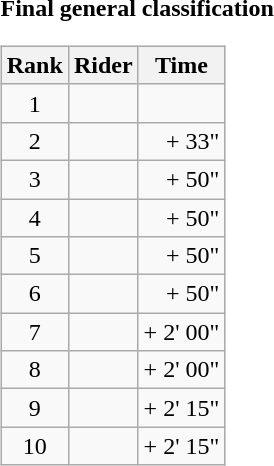<table>
<tr>
<td><strong>Final general classification</strong><br><table class="wikitable">
<tr>
<th scope="col">Rank</th>
<th scope="col">Rider</th>
<th scope="col">Time</th>
</tr>
<tr>
<td style="text-align:center;">1</td>
<td></td>
<td style="text-align:right;"></td>
</tr>
<tr>
<td style="text-align:center;">2</td>
<td></td>
<td style="text-align:right;">+ 33"</td>
</tr>
<tr>
<td style="text-align:center;">3</td>
<td></td>
<td style="text-align:right;">+ 50"</td>
</tr>
<tr>
<td style="text-align:center;">4</td>
<td></td>
<td style="text-align:right;">+ 50"</td>
</tr>
<tr>
<td style="text-align:center;">5</td>
<td></td>
<td style="text-align:right;">+ 50"</td>
</tr>
<tr>
<td style="text-align:center;">6</td>
<td></td>
<td style="text-align:right;">+ 50"</td>
</tr>
<tr>
<td style="text-align:center;">7</td>
<td></td>
<td style="text-align:right;">+ 2' 00"</td>
</tr>
<tr>
<td style="text-align:center;">8</td>
<td></td>
<td style="text-align:right;">+ 2' 00"</td>
</tr>
<tr>
<td style="text-align:center;">9</td>
<td></td>
<td style="text-align:right;">+ 2' 15"</td>
</tr>
<tr>
<td style="text-align:center;">10</td>
<td></td>
<td style="text-align:right;">+ 2' 15"</td>
</tr>
</table>
</td>
</tr>
</table>
